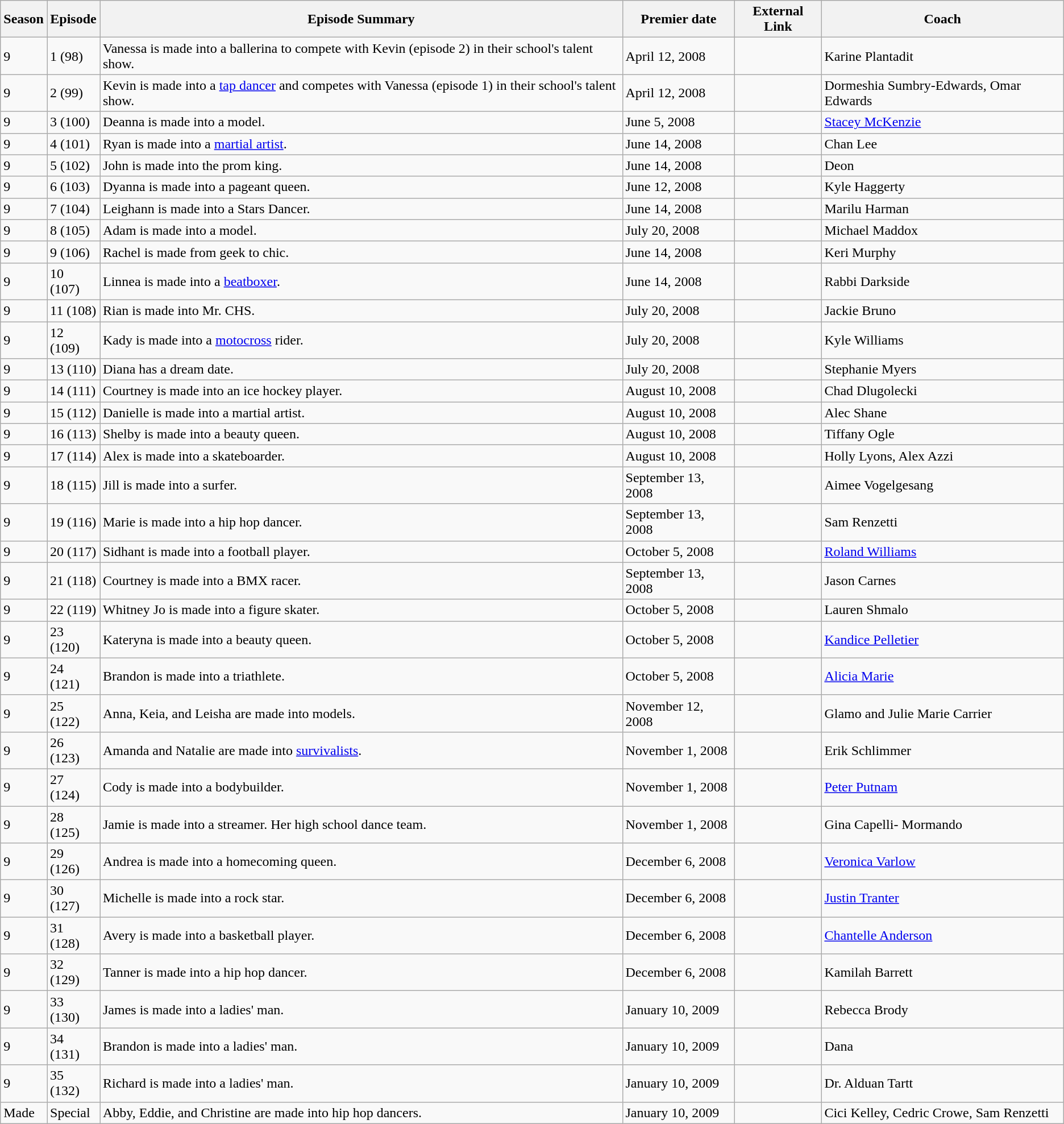<table class="wikitable">
<tr>
<th>Season</th>
<th>Episode</th>
<th>Episode Summary</th>
<th>Premier date</th>
<th>External Link</th>
<th>Coach</th>
</tr>
<tr>
<td>9</td>
<td>1 (98)</td>
<td>Vanessa is made into a ballerina to compete with Kevin (episode 2) in their school's talent show.</td>
<td>April 12, 2008</td>
<td></td>
<td>Karine Plantadit</td>
</tr>
<tr>
<td>9</td>
<td>2 (99)</td>
<td>Kevin is made into a <a href='#'>tap dancer</a> and competes with Vanessa (episode 1) in their school's talent show.</td>
<td>April 12, 2008</td>
<td></td>
<td>Dormeshia Sumbry-Edwards, Omar Edwards</td>
</tr>
<tr>
<td>9</td>
<td>3 (100)</td>
<td>Deanna is made into a model.</td>
<td>June 5, 2008</td>
<td></td>
<td><a href='#'>Stacey McKenzie</a></td>
</tr>
<tr>
<td>9</td>
<td>4 (101)</td>
<td>Ryan is made into a <a href='#'>martial artist</a>.</td>
<td>June 14, 2008</td>
<td></td>
<td>Chan Lee</td>
</tr>
<tr>
<td>9</td>
<td>5 (102)</td>
<td>John is made into the prom king.</td>
<td>June 14, 2008</td>
<td></td>
<td>Deon</td>
</tr>
<tr>
<td>9</td>
<td>6 (103)</td>
<td>Dyanna is made into a pageant queen.</td>
<td>June 12, 2008</td>
<td></td>
<td>Kyle Haggerty</td>
</tr>
<tr>
<td>9</td>
<td>7 (104)</td>
<td>Leighann is made into a Stars Dancer.</td>
<td>June 14, 2008</td>
<td></td>
<td>Marilu Harman</td>
</tr>
<tr>
<td>9</td>
<td>8 (105)</td>
<td>Adam is made into a model.</td>
<td>July 20, 2008</td>
<td></td>
<td>Michael Maddox</td>
</tr>
<tr>
<td>9</td>
<td>9 (106)</td>
<td>Rachel is made from geek to chic.</td>
<td>June 14, 2008</td>
<td></td>
<td>Keri Murphy</td>
</tr>
<tr>
<td>9</td>
<td>10 (107)</td>
<td>Linnea is made into a <a href='#'>beatboxer</a>.</td>
<td>June 14, 2008</td>
<td></td>
<td>Rabbi Darkside</td>
</tr>
<tr>
<td>9</td>
<td>11 (108)</td>
<td>Rian is made into Mr. CHS.</td>
<td>July 20, 2008</td>
<td></td>
<td>Jackie Bruno</td>
</tr>
<tr>
<td>9</td>
<td>12 (109)</td>
<td>Kady is made into a <a href='#'>motocross</a> rider.</td>
<td>July 20, 2008</td>
<td></td>
<td>Kyle Williams</td>
</tr>
<tr>
<td>9</td>
<td>13 (110)</td>
<td>Diana has a dream date.</td>
<td>July 20, 2008</td>
<td></td>
<td>Stephanie Myers</td>
</tr>
<tr>
<td>9</td>
<td>14 (111)</td>
<td>Courtney is made into an ice hockey player.</td>
<td>August 10, 2008</td>
<td></td>
<td>Chad Dlugolecki</td>
</tr>
<tr>
<td>9</td>
<td>15 (112)</td>
<td>Danielle is made into a martial artist.</td>
<td>August 10, 2008</td>
<td></td>
<td>Alec Shane</td>
</tr>
<tr>
<td>9</td>
<td>16 (113)</td>
<td>Shelby is made into a beauty queen.</td>
<td>August 10, 2008</td>
<td></td>
<td>Tiffany Ogle</td>
</tr>
<tr>
<td>9</td>
<td>17 (114)</td>
<td>Alex is made into a skateboarder.</td>
<td>August 10, 2008</td>
<td></td>
<td>Holly Lyons, Alex Azzi</td>
</tr>
<tr>
<td>9</td>
<td>18 (115)</td>
<td>Jill is made into a surfer.</td>
<td>September 13, 2008</td>
<td></td>
<td>Aimee Vogelgesang</td>
</tr>
<tr>
<td>9</td>
<td>19 (116)</td>
<td>Marie is made into a hip hop dancer.</td>
<td>September 13, 2008</td>
<td></td>
<td>Sam Renzetti</td>
</tr>
<tr>
<td>9</td>
<td>20 (117)</td>
<td>Sidhant is made into a football player.</td>
<td>October 5, 2008</td>
<td></td>
<td><a href='#'>Roland Williams</a></td>
</tr>
<tr>
<td>9</td>
<td>21 (118)</td>
<td>Courtney is made into a BMX racer.</td>
<td>September 13, 2008</td>
<td></td>
<td>Jason Carnes</td>
</tr>
<tr>
<td>9</td>
<td>22 (119)</td>
<td>Whitney Jo is made into a figure skater.</td>
<td>October 5, 2008</td>
<td></td>
<td>Lauren Shmalo</td>
</tr>
<tr>
<td>9</td>
<td>23 (120)</td>
<td>Kateryna is made into a beauty queen.</td>
<td>October 5, 2008</td>
<td></td>
<td><a href='#'>Kandice Pelletier</a></td>
</tr>
<tr>
<td>9</td>
<td>24 (121)</td>
<td>Brandon is made into a triathlete.</td>
<td>October 5, 2008</td>
<td></td>
<td><a href='#'>Alicia Marie</a></td>
</tr>
<tr>
<td>9</td>
<td>25 (122)</td>
<td>Anna, Keia, and Leisha are made into models.</td>
<td>November 12, 2008</td>
<td></td>
<td>Glamo and Julie Marie Carrier</td>
</tr>
<tr>
<td>9</td>
<td>26 (123)</td>
<td>Amanda and Natalie are made into <a href='#'>survivalists</a>.</td>
<td>November 1, 2008</td>
<td></td>
<td>Erik Schlimmer</td>
</tr>
<tr>
<td>9</td>
<td>27 (124)</td>
<td>Cody is made into a bodybuilder.</td>
<td>November 1, 2008</td>
<td></td>
<td><a href='#'>Peter Putnam</a></td>
</tr>
<tr>
<td>9</td>
<td>28 (125)</td>
<td>Jamie is made into a streamer. Her high school dance team.</td>
<td>November 1, 2008</td>
<td></td>
<td>Gina Capelli- Mormando</td>
</tr>
<tr>
<td>9</td>
<td>29 (126)</td>
<td>Andrea is made into a homecoming queen.</td>
<td>December 6, 2008</td>
<td></td>
<td><a href='#'>Veronica Varlow</a></td>
</tr>
<tr>
<td>9</td>
<td>30 (127)</td>
<td>Michelle is made into a rock star.</td>
<td>December 6, 2008</td>
<td></td>
<td><a href='#'>Justin Tranter</a></td>
</tr>
<tr>
<td>9</td>
<td>31 (128)</td>
<td>Avery is made into a basketball player.</td>
<td>December 6, 2008</td>
<td></td>
<td><a href='#'>Chantelle Anderson</a></td>
</tr>
<tr>
<td>9</td>
<td>32 (129)</td>
<td>Tanner is made into a hip hop dancer.</td>
<td>December 6, 2008</td>
<td></td>
<td>Kamilah Barrett</td>
</tr>
<tr>
<td>9</td>
<td>33 (130)</td>
<td>James is made into a ladies' man.</td>
<td>January 10, 2009</td>
<td></td>
<td>Rebecca Brody</td>
</tr>
<tr>
<td>9</td>
<td>34 (131)</td>
<td>Brandon is made into a ladies' man.</td>
<td>January 10, 2009</td>
<td></td>
<td>Dana</td>
</tr>
<tr>
<td>9</td>
<td>35 (132)</td>
<td>Richard is made into a ladies' man.</td>
<td>January 10, 2009</td>
<td></td>
<td>Dr. Alduan Tartt</td>
</tr>
<tr>
<td>Made</td>
<td>Special</td>
<td>Abby, Eddie, and Christine are made into hip hop dancers.</td>
<td>January 10, 2009</td>
<td></td>
<td>Cici Kelley, Cedric Crowe, Sam Renzetti</td>
</tr>
</table>
